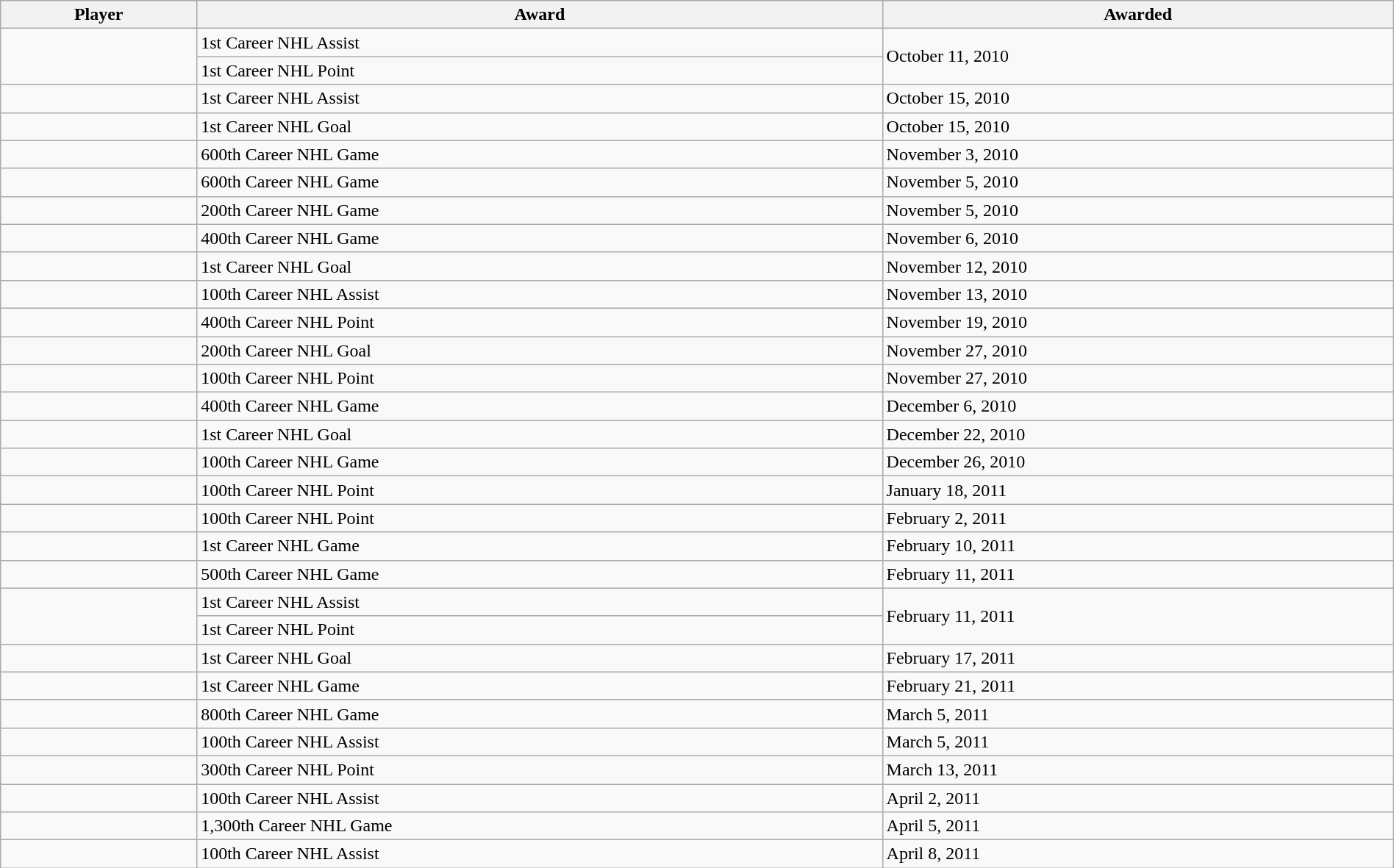<table class="wikitable sortable" style="width:100%;">
<tr align=center>
<th>Player</th>
<th>Award</th>
<th>Awarded</th>
</tr>
<tr>
<td rowspan=2></td>
<td>1st Career NHL Assist</td>
<td rowspan=2>October 11, 2010</td>
</tr>
<tr>
<td>1st Career NHL Point</td>
</tr>
<tr>
<td></td>
<td>1st Career NHL Assist</td>
<td>October 15, 2010</td>
</tr>
<tr>
<td></td>
<td>1st Career NHL Goal</td>
<td>October 15, 2010</td>
</tr>
<tr>
<td></td>
<td>600th Career NHL Game</td>
<td>November 3, 2010</td>
</tr>
<tr>
<td></td>
<td>600th Career NHL Game</td>
<td>November 5, 2010</td>
</tr>
<tr>
<td></td>
<td>200th Career NHL Game</td>
<td>November 5, 2010</td>
</tr>
<tr>
<td></td>
<td>400th Career NHL Game</td>
<td>November 6, 2010</td>
</tr>
<tr>
<td></td>
<td>1st Career NHL Goal</td>
<td>November 12, 2010</td>
</tr>
<tr>
<td></td>
<td>100th Career NHL Assist</td>
<td>November 13, 2010</td>
</tr>
<tr>
<td></td>
<td>400th Career NHL Point</td>
<td>November 19, 2010</td>
</tr>
<tr>
<td></td>
<td>200th Career NHL Goal</td>
<td>November 27, 2010</td>
</tr>
<tr>
<td></td>
<td>100th Career NHL Point</td>
<td>November 27, 2010</td>
</tr>
<tr>
<td></td>
<td>400th Career NHL Game</td>
<td>December 6, 2010</td>
</tr>
<tr>
<td></td>
<td>1st Career NHL Goal</td>
<td>December 22, 2010</td>
</tr>
<tr>
<td></td>
<td>100th Career NHL Game</td>
<td>December 26, 2010</td>
</tr>
<tr>
<td></td>
<td>100th Career NHL Point</td>
<td>January 18, 2011</td>
</tr>
<tr>
<td></td>
<td>100th Career NHL Point</td>
<td>February 2, 2011</td>
</tr>
<tr>
<td></td>
<td>1st Career NHL Game</td>
<td>February 10, 2011</td>
</tr>
<tr>
<td></td>
<td>500th Career NHL Game</td>
<td>February 11, 2011</td>
</tr>
<tr>
<td rowspan=2></td>
<td>1st Career NHL Assist</td>
<td rowspan=2>February 11, 2011</td>
</tr>
<tr>
<td>1st Career NHL Point</td>
</tr>
<tr>
<td></td>
<td>1st Career NHL Goal</td>
<td>February 17, 2011</td>
</tr>
<tr>
<td></td>
<td>1st Career NHL Game</td>
<td>February 21, 2011</td>
</tr>
<tr>
<td></td>
<td>800th Career NHL Game</td>
<td>March 5, 2011</td>
</tr>
<tr>
<td></td>
<td>100th Career NHL Assist</td>
<td>March 5, 2011</td>
</tr>
<tr>
<td></td>
<td>300th Career NHL Point</td>
<td>March 13, 2011</td>
</tr>
<tr>
<td></td>
<td>100th Career NHL Assist</td>
<td>April 2, 2011</td>
</tr>
<tr>
<td></td>
<td>1,300th Career NHL Game</td>
<td>April 5, 2011</td>
</tr>
<tr>
<td></td>
<td>100th Career NHL Assist</td>
<td>April 8, 2011</td>
</tr>
</table>
